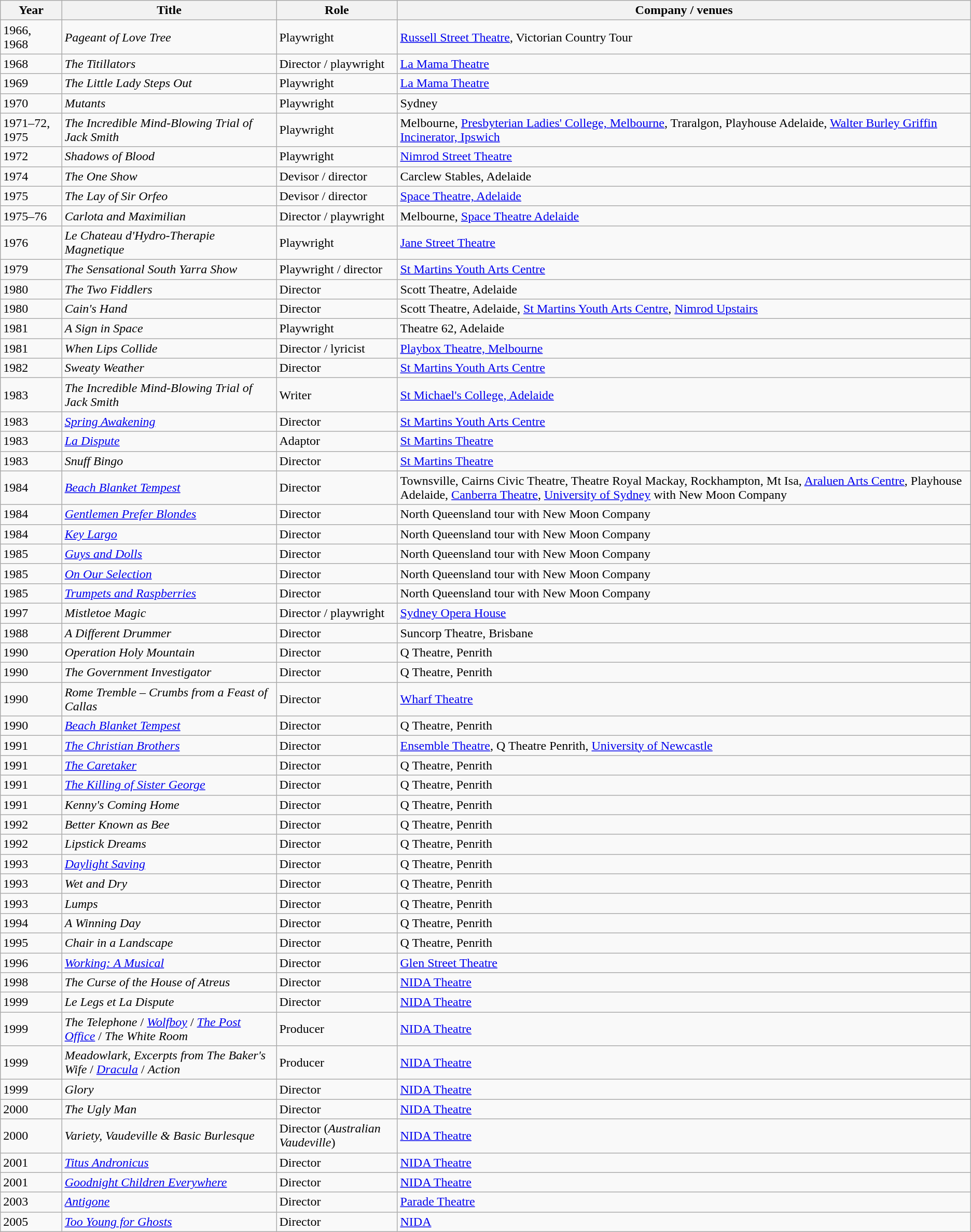<table class="wikitable sortable">
<tr>
<th>Year</th>
<th>Title</th>
<th>Role</th>
<th>Company / venues</th>
</tr>
<tr>
<td>1966, 1968</td>
<td><em>Pageant of Love Tree</em></td>
<td>Playwright</td>
<td><a href='#'>Russell Street Theatre</a>, Victorian Country Tour</td>
</tr>
<tr>
<td>1968</td>
<td><em>The Titillators</em></td>
<td>Director / playwright</td>
<td><a href='#'>La Mama Theatre</a></td>
</tr>
<tr>
<td>1969</td>
<td><em>The Little Lady Steps Out</em></td>
<td>Playwright</td>
<td><a href='#'>La Mama Theatre</a></td>
</tr>
<tr>
<td>1970</td>
<td><em>Mutants</em></td>
<td>Playwright</td>
<td>Sydney</td>
</tr>
<tr>
<td>1971–72, 1975</td>
<td><em>The Incredible Mind-Blowing Trial of Jack Smith</em></td>
<td>Playwright</td>
<td>Melbourne, <a href='#'>Presbyterian Ladies' College, Melbourne</a>, Traralgon, Playhouse Adelaide, <a href='#'>Walter Burley Griffin Incinerator, Ipswich</a></td>
</tr>
<tr>
<td>1972</td>
<td><em>Shadows of Blood</em></td>
<td>Playwright</td>
<td><a href='#'>Nimrod Street Theatre</a></td>
</tr>
<tr>
<td>1974</td>
<td><em>The One Show</em></td>
<td>Devisor / director</td>
<td>Carclew Stables, Adelaide</td>
</tr>
<tr>
<td>1975</td>
<td><em>The Lay of Sir Orfeo</em></td>
<td>Devisor / director</td>
<td><a href='#'>Space Theatre, Adelaide</a></td>
</tr>
<tr>
<td>1975–76</td>
<td><em>Carlota and Maximilian</em></td>
<td>Director / playwright</td>
<td>Melbourne, <a href='#'>Space Theatre Adelaide</a></td>
</tr>
<tr>
<td>1976</td>
<td><em>Le Chateau d'Hydro-Therapie Magnetique</em></td>
<td>Playwright</td>
<td><a href='#'>Jane Street Theatre</a></td>
</tr>
<tr>
<td>1979</td>
<td><em>The Sensational South Yarra Show</em></td>
<td>Playwright / director</td>
<td><a href='#'>St Martins Youth Arts Centre</a></td>
</tr>
<tr>
<td>1980</td>
<td><em>The Two Fiddlers</em></td>
<td>Director</td>
<td>Scott Theatre, Adelaide</td>
</tr>
<tr>
<td>1980</td>
<td><em>Cain's Hand</em></td>
<td>Director</td>
<td>Scott Theatre, Adelaide, <a href='#'>St Martins Youth Arts Centre</a>, <a href='#'>Nimrod Upstairs</a></td>
</tr>
<tr>
<td>1981</td>
<td><em>A Sign in Space</em></td>
<td>Playwright</td>
<td>Theatre 62, Adelaide</td>
</tr>
<tr>
<td>1981</td>
<td><em>When Lips Collide</em></td>
<td>Director / lyricist</td>
<td><a href='#'>Playbox Theatre, Melbourne</a></td>
</tr>
<tr>
<td>1982</td>
<td><em>Sweaty Weather</em></td>
<td>Director</td>
<td><a href='#'>St Martins Youth Arts Centre</a></td>
</tr>
<tr>
<td>1983</td>
<td><em>The Incredible Mind-Blowing Trial of Jack Smith</em></td>
<td>Writer</td>
<td><a href='#'>St Michael's College, Adelaide</a></td>
</tr>
<tr>
<td>1983</td>
<td><em><a href='#'>Spring Awakening</a></em></td>
<td>Director</td>
<td><a href='#'>St Martins Youth Arts Centre</a></td>
</tr>
<tr>
<td>1983</td>
<td><em><a href='#'>La Dispute</a></em></td>
<td>Adaptor</td>
<td><a href='#'>St Martins Theatre</a></td>
</tr>
<tr>
<td>1983</td>
<td><em>Snuff Bingo</em></td>
<td>Director</td>
<td><a href='#'>St Martins Theatre</a></td>
</tr>
<tr>
<td>1984</td>
<td><em><a href='#'>Beach Blanket Tempest</a></em></td>
<td>Director</td>
<td>Townsville, Cairns Civic Theatre, Theatre Royal Mackay, Rockhampton, Mt Isa, <a href='#'>Araluen Arts Centre</a>, Playhouse Adelaide, <a href='#'>Canberra Theatre</a>, <a href='#'>University of Sydney</a> with New Moon Company</td>
</tr>
<tr>
<td>1984</td>
<td><em><a href='#'>Gentlemen Prefer Blondes</a></em></td>
<td>Director</td>
<td>North Queensland tour with New Moon Company</td>
</tr>
<tr>
<td>1984</td>
<td><em><a href='#'>Key Largo</a></em></td>
<td>Director</td>
<td>North Queensland tour with New Moon Company</td>
</tr>
<tr>
<td>1985</td>
<td><em><a href='#'>Guys and Dolls</a></em></td>
<td>Director</td>
<td>North Queensland tour with New Moon Company</td>
</tr>
<tr>
<td>1985</td>
<td><em><a href='#'>On Our Selection</a></em></td>
<td>Director</td>
<td>North Queensland tour with New Moon Company</td>
</tr>
<tr>
<td>1985</td>
<td><em><a href='#'>Trumpets and Raspberries</a></em></td>
<td>Director</td>
<td>North Queensland tour with New Moon Company</td>
</tr>
<tr>
<td>1997</td>
<td><em>Mistletoe Magic</em></td>
<td>Director / playwright</td>
<td><a href='#'>Sydney Opera House</a></td>
</tr>
<tr>
<td>1988</td>
<td><em>A Different Drummer</em></td>
<td>Director</td>
<td>Suncorp Theatre, Brisbane</td>
</tr>
<tr>
<td>1990</td>
<td><em>Operation Holy Mountain</em></td>
<td>Director</td>
<td>Q Theatre, Penrith</td>
</tr>
<tr>
<td>1990</td>
<td><em>The Government Investigator</em></td>
<td>Director</td>
<td>Q Theatre, Penrith</td>
</tr>
<tr>
<td>1990</td>
<td><em>Rome Tremble – Crumbs from a Feast of Callas</em></td>
<td>Director</td>
<td><a href='#'>Wharf Theatre</a></td>
</tr>
<tr>
<td>1990</td>
<td><em><a href='#'>Beach Blanket Tempest</a></em></td>
<td>Director</td>
<td>Q Theatre, Penrith</td>
</tr>
<tr>
<td>1991</td>
<td><em><a href='#'>The Christian Brothers</a></em></td>
<td>Director</td>
<td><a href='#'>Ensemble Theatre</a>, Q Theatre Penrith, <a href='#'>University of Newcastle</a></td>
</tr>
<tr>
<td>1991</td>
<td><em><a href='#'>The Caretaker</a></em></td>
<td>Director</td>
<td>Q Theatre, Penrith</td>
</tr>
<tr>
<td>1991</td>
<td><em><a href='#'>The Killing of Sister George</a></em></td>
<td>Director</td>
<td>Q Theatre, Penrith</td>
</tr>
<tr>
<td>1991</td>
<td><em>Kenny's Coming Home</em></td>
<td>Director</td>
<td>Q Theatre, Penrith</td>
</tr>
<tr>
<td>1992</td>
<td><em>Better Known as Bee</em></td>
<td>Director</td>
<td>Q Theatre, Penrith</td>
</tr>
<tr>
<td>1992</td>
<td><em>Lipstick Dreams</em></td>
<td>Director</td>
<td>Q Theatre, Penrith</td>
</tr>
<tr>
<td>1993</td>
<td><em><a href='#'>Daylight Saving</a></em></td>
<td>Director</td>
<td>Q Theatre, Penrith</td>
</tr>
<tr>
<td>1993</td>
<td><em>Wet and Dry</em></td>
<td>Director</td>
<td>Q Theatre, Penrith</td>
</tr>
<tr>
<td>1993</td>
<td><em>Lumps</em></td>
<td>Director</td>
<td>Q Theatre, Penrith</td>
</tr>
<tr>
<td>1994</td>
<td><em>A Winning Day</em></td>
<td>Director</td>
<td>Q Theatre, Penrith</td>
</tr>
<tr>
<td>1995</td>
<td><em>Chair in a Landscape</em></td>
<td>Director</td>
<td>Q Theatre, Penrith</td>
</tr>
<tr>
<td>1996</td>
<td><em><a href='#'>Working: A Musical</a></em></td>
<td>Director</td>
<td><a href='#'>Glen Street Theatre</a></td>
</tr>
<tr>
<td>1998</td>
<td><em>The Curse of the House of Atreus</em></td>
<td>Director</td>
<td><a href='#'>NIDA Theatre</a></td>
</tr>
<tr>
<td>1999</td>
<td><em>Le Legs et La Dispute</em></td>
<td>Director</td>
<td><a href='#'>NIDA Theatre</a></td>
</tr>
<tr>
<td>1999</td>
<td><em>The Telephone</em> / <em><a href='#'>Wolfboy</a></em> / <em><a href='#'>The Post Office</a></em> / <em>The White Room</em></td>
<td>Producer</td>
<td><a href='#'>NIDA Theatre</a></td>
</tr>
<tr>
<td>1999</td>
<td><em>Meadowlark, Excerpts from The Baker's Wife</em> / <em><a href='#'>Dracula</a></em> / <em>Action</em></td>
<td>Producer</td>
<td><a href='#'>NIDA Theatre</a></td>
</tr>
<tr>
<td>1999</td>
<td><em>Glory</em></td>
<td>Director</td>
<td><a href='#'>NIDA Theatre</a></td>
</tr>
<tr>
<td>2000</td>
<td><em>The Ugly Man</em></td>
<td>Director</td>
<td><a href='#'>NIDA Theatre</a></td>
</tr>
<tr>
<td>2000</td>
<td><em>Variety, Vaudeville & Basic Burlesque</em></td>
<td>Director	(<em>Australian Vaudeville</em>)</td>
<td><a href='#'>NIDA Theatre</a></td>
</tr>
<tr>
<td>2001</td>
<td><em><a href='#'>Titus Andronicus</a></em></td>
<td>Director</td>
<td><a href='#'>NIDA Theatre</a></td>
</tr>
<tr>
<td>2001</td>
<td><em><a href='#'>Goodnight Children Everywhere</a></em></td>
<td>Director</td>
<td><a href='#'>NIDA Theatre</a></td>
</tr>
<tr>
<td>2003</td>
<td><em><a href='#'>Antigone</a></em></td>
<td>Director</td>
<td><a href='#'>Parade Theatre</a></td>
</tr>
<tr>
<td>2005</td>
<td><em><a href='#'>Too Young for Ghosts</a></em></td>
<td>Director</td>
<td><a href='#'>NIDA</a></td>
</tr>
</table>
